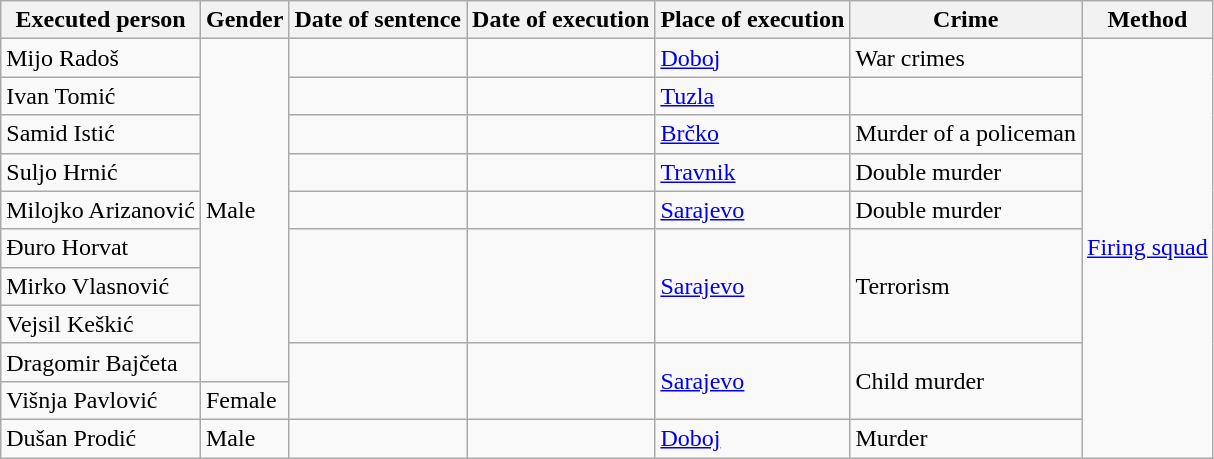<table class="wikitable">
<tr>
<th>Executed person</th>
<th>Gender</th>
<th>Date of sentence</th>
<th>Date of execution</th>
<th>Place of execution</th>
<th>Crime</th>
<th>Method</th>
</tr>
<tr>
<td>Mijo Radoš</td>
<td rowspan="9">Male</td>
<td></td>
<td></td>
<td><a href='#'>Doboj</a></td>
<td>War crimes</td>
<td rowspan=11><a href='#'>Firing squad</a></td>
</tr>
<tr>
<td>Ivan Tomić</td>
<td></td>
<td></td>
<td><a href='#'>Tuzla</a></td>
<td></td>
</tr>
<tr>
<td>Samid Istić</td>
<td></td>
<td></td>
<td><a href='#'>Brčko</a></td>
<td>Murder of a policeman</td>
</tr>
<tr>
<td>Suljo Hrnić</td>
<td></td>
<td></td>
<td><a href='#'>Travnik</a></td>
<td>Double murder</td>
</tr>
<tr>
<td>Milojko Arizanović</td>
<td></td>
<td></td>
<td><a href='#'>Sarajevo</a></td>
<td>Double murder</td>
</tr>
<tr>
<td>Đuro Horvat</td>
<td rowspan="3"></td>
<td rowspan=3></td>
<td rowspan=3><a href='#'>Sarajevo</a></td>
<td rowspan=3>Terrorism</td>
</tr>
<tr>
<td>Mirko Vlasnović</td>
</tr>
<tr>
<td>Vejsil Keškić</td>
</tr>
<tr>
<td>Dragomir Bajčeta</td>
<td rowspan="2"></td>
<td rowspan=2></td>
<td rowspan=2><a href='#'>Sarajevo</a></td>
<td rowspan=2>Child murder</td>
</tr>
<tr>
<td>Višnja Pavlović</td>
<td>Female</td>
</tr>
<tr>
<td>Dušan Prodić</td>
<td>Male</td>
<td></td>
<td></td>
<td><a href='#'>Doboj</a></td>
<td>Murder</td>
</tr>
</table>
